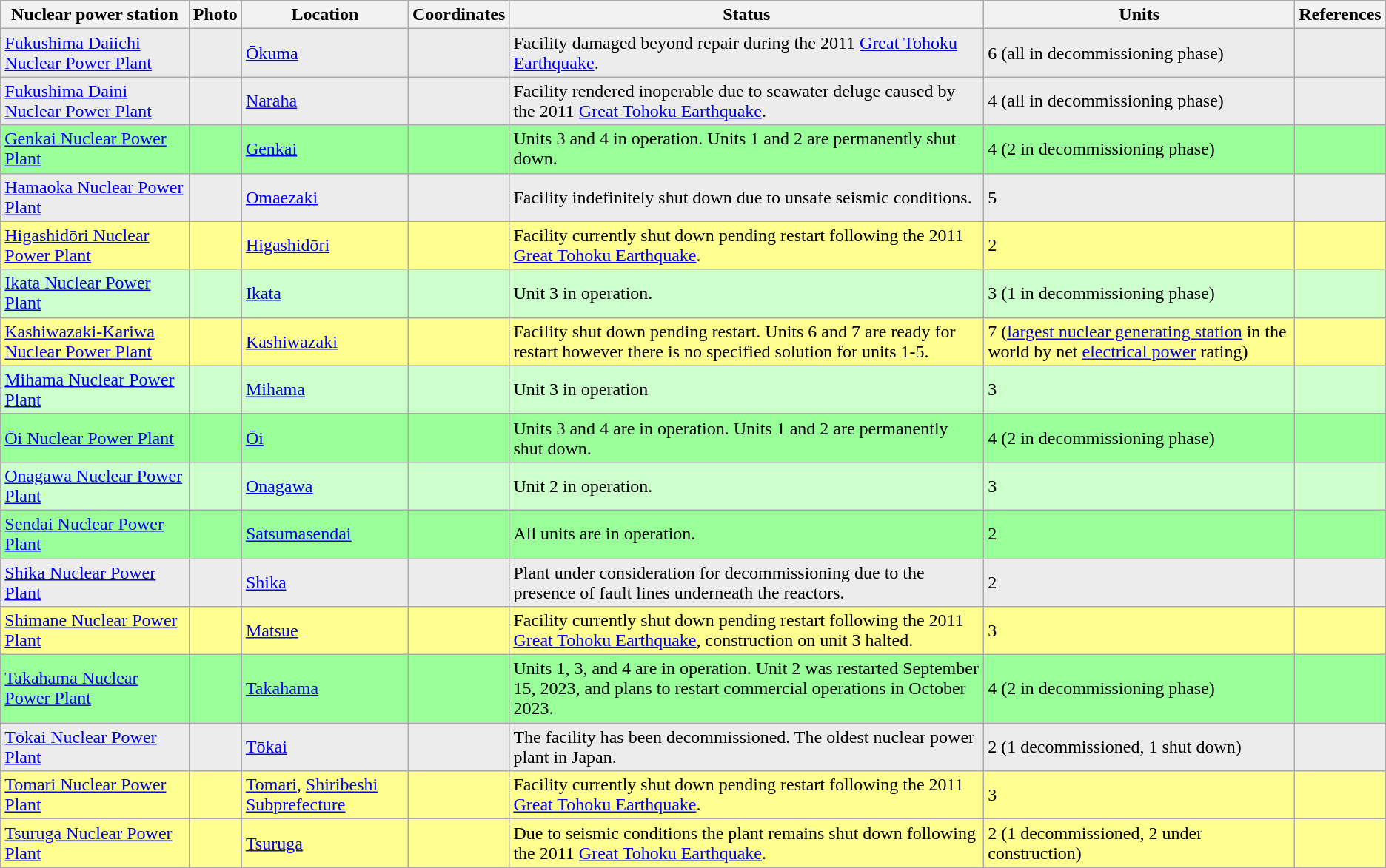<table class="wikitable">
<tr>
<th>Nuclear power station</th>
<th>Photo</th>
<th>Location</th>
<th>Coordinates</th>
<th>Status</th>
<th>Units</th>
<th>References</th>
</tr>
<tr style="background-color:#ececec">
<td><a href='#'>Fukushima Daiichi Nuclear Power Plant</a></td>
<td></td>
<td><a href='#'>Ōkuma</a></td>
<td></td>
<td>Facility damaged beyond repair during the 2011 <a href='#'>Great Tohoku Earthquake</a>.</td>
<td>6 (all in decommissioning phase)</td>
<td></td>
</tr>
<tr style="background-color:#ececec">
<td><a href='#'>Fukushima Daini Nuclear Power Plant</a></td>
<td></td>
<td><a href='#'>Naraha</a></td>
<td></td>
<td>Facility rendered inoperable due to seawater deluge caused by the 2011 <a href='#'>Great Tohoku Earthquake</a>.</td>
<td>4 (all in decommissioning phase)</td>
<td></td>
</tr>
<tr style="background-color:#9F9">
<td><a href='#'>Genkai Nuclear Power Plant</a></td>
<td></td>
<td><a href='#'>Genkai</a></td>
<td></td>
<td>Units 3 and 4 in operation. Units 1 and 2 are permanently shut down.</td>
<td>4 (2 in decommissioning phase)</td>
<td></td>
</tr>
<tr style="background-color:#ececec">
<td><a href='#'>Hamaoka Nuclear Power Plant</a></td>
<td></td>
<td><a href='#'>Omaezaki</a></td>
<td></td>
<td>Facility indefinitely shut down due to unsafe seismic conditions.</td>
<td>5</td>
<td></td>
</tr>
<tr style="background-color:#ffff90">
<td><a href='#'>Higashidōri Nuclear Power Plant</a></td>
<td></td>
<td><a href='#'>Higashidōri</a></td>
<td></td>
<td>Facility currently shut down pending restart following the 2011 <a href='#'>Great Tohoku Earthquake</a>.</td>
<td>2</td>
<td></td>
</tr>
<tr style="background-color:#CFC">
<td><a href='#'>Ikata Nuclear Power Plant</a></td>
<td></td>
<td><a href='#'>Ikata</a></td>
<td></td>
<td>Unit 3 in operation.</td>
<td>3 (1 in decommissioning phase)</td>
<td></td>
</tr>
<tr style="background-color:#ffff90">
<td><a href='#'>Kashiwazaki-Kariwa Nuclear Power Plant</a></td>
<td></td>
<td><a href='#'>Kashiwazaki</a></td>
<td></td>
<td>Facility shut down pending restart. Units 6 and 7 are ready for restart however there is no specified solution for units 1-5.</td>
<td>7 (<a href='#'>largest nuclear generating station</a> in the world by net <a href='#'>electrical power</a> rating)</td>
<td></td>
</tr>
<tr style="background-color:#CFC">
<td><a href='#'>Mihama Nuclear Power Plant</a></td>
<td></td>
<td><a href='#'>Mihama</a></td>
<td></td>
<td>Unit 3 in operation</td>
<td>3</td>
<td></td>
</tr>
<tr style="background-color:#9F9">
<td><a href='#'>Ōi Nuclear Power Plant</a></td>
<td></td>
<td><a href='#'>Ōi</a></td>
<td></td>
<td>Units 3 and 4 are in operation. Units 1 and 2 are permanently shut down.</td>
<td>4 (2 in decommissioning phase)</td>
<td></td>
</tr>
<tr style="background-color:#CFC">
<td><a href='#'>Onagawa Nuclear Power Plant</a></td>
<td></td>
<td><a href='#'>Onagawa</a></td>
<td></td>
<td>Unit 2  in operation.</td>
<td>3</td>
<td></td>
</tr>
<tr style="background-color:#9F9">
<td><a href='#'>Sendai Nuclear Power Plant</a></td>
<td></td>
<td><a href='#'>Satsumasendai</a></td>
<td></td>
<td>All units are in operation.</td>
<td>2</td>
<td></td>
</tr>
<tr style="background-color:#ececec">
<td><a href='#'>Shika Nuclear Power Plant</a></td>
<td></td>
<td><a href='#'>Shika</a></td>
<td></td>
<td>Plant under consideration for decommissioning due to the presence of fault lines underneath the reactors.</td>
<td>2</td>
<td></td>
</tr>
<tr style="background-color:#ffff90">
<td><a href='#'>Shimane Nuclear Power Plant</a></td>
<td></td>
<td><a href='#'>Matsue</a></td>
<td></td>
<td>Facility currently shut down pending restart following the 2011 <a href='#'>Great Tohoku Earthquake</a>, construction on unit 3 halted.</td>
<td>3</td>
<td></td>
</tr>
<tr style="background-color:#9F9">
<td><a href='#'>Takahama Nuclear Power Plant</a></td>
<td></td>
<td><a href='#'>Takahama</a></td>
<td></td>
<td>Units 1, 3, and 4 are in operation. Unit 2 was restarted September 15, 2023, and plans to restart commercial operations in October 2023.</td>
<td>4 (2 in decommissioning phase)</td>
<td></td>
</tr>
<tr style="background-color:#ececec">
<td><a href='#'>Tōkai Nuclear Power Plant</a></td>
<td></td>
<td><a href='#'>Tōkai</a></td>
<td></td>
<td>The facility has been decommissioned. The oldest nuclear power plant in Japan.</td>
<td>2 (1 decommissioned, 1 shut down)</td>
<td></td>
</tr>
<tr style="background-color:#ffff90">
<td><a href='#'>Tomari Nuclear Power Plant</a></td>
<td></td>
<td><a href='#'>Tomari</a>, <a href='#'>Shiribeshi Subprefecture</a></td>
<td></td>
<td>Facility currently shut down pending restart following the 2011 <a href='#'>Great Tohoku Earthquake</a>.</td>
<td>3</td>
<td></td>
</tr>
<tr style="background-color:#ffff90">
<td><a href='#'>Tsuruga Nuclear Power Plant</a></td>
<td></td>
<td><a href='#'>Tsuruga</a></td>
<td></td>
<td>Due to seismic conditions the plant remains shut down following the 2011 <a href='#'>Great Tohoku Earthquake</a>.</td>
<td>2 (1 decommissioned, 2 under construction)</td>
<td></td>
</tr>
</table>
